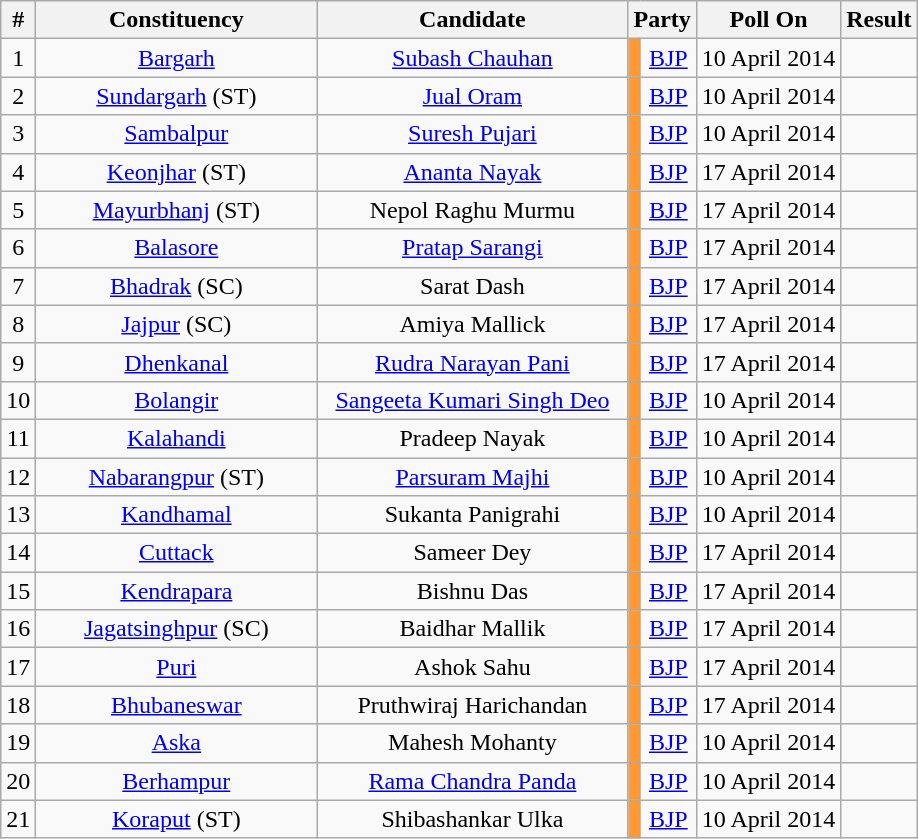<table class="wikitable sortable" style="text-align:center;">
<tr>
<th>#</th>
<th style="width:180px;">Constituency</th>
<th style="width:200px;">Candidate</th>
<th colspan="2">Party</th>
<th>Poll On</th>
<th>Result</th>
</tr>
<tr>
<td style="text-align:center;">1</td>
<td><a href='#'>Bargarh</a></td>
<td><a href='#'>Subash Chauhan</a></td>
<td bgcolor=#FF9933></td>
<td><a href='#'>BJP</a></td>
<td>10 April 2014</td>
<td></td>
</tr>
<tr>
<td style="text-align:center;">2</td>
<td><a href='#'>Sundargarh</a> (ST)</td>
<td><a href='#'>Jual Oram</a></td>
<td bgcolor=#FF9933></td>
<td><a href='#'>BJP</a></td>
<td>10 April 2014</td>
<td></td>
</tr>
<tr>
<td style="text-align:center;">3</td>
<td><a href='#'>Sambalpur</a></td>
<td><a href='#'>Suresh Pujari</a></td>
<td bgcolor=#FF9933></td>
<td><a href='#'>BJP</a></td>
<td>10 April 2014</td>
<td></td>
</tr>
<tr>
<td style="text-align:center;">4</td>
<td><a href='#'>Keonjhar</a> (ST)</td>
<td><a href='#'>Ananta Nayak</a></td>
<td bgcolor=#FF9933></td>
<td><a href='#'>BJP</a></td>
<td>17 April 2014</td>
<td></td>
</tr>
<tr>
<td style="text-align:center;">5</td>
<td><a href='#'>Mayurbhanj</a> (ST)</td>
<td>Nepol Raghu Murmu</td>
<td bgcolor=#FF9933></td>
<td><a href='#'>BJP</a></td>
<td>17 April 2014</td>
<td></td>
</tr>
<tr>
<td style="text-align:center;">6</td>
<td><a href='#'>Balasore</a></td>
<td><a href='#'>Pratap Sarangi</a></td>
<td bgcolor=#FF9933></td>
<td><a href='#'>BJP</a></td>
<td>17 April 2014</td>
<td></td>
</tr>
<tr>
<td style="text-align:center;">7</td>
<td><a href='#'>Bhadrak</a> (SC)</td>
<td>Sarat Dash</td>
<td bgcolor=#FF9933></td>
<td><a href='#'>BJP</a></td>
<td>17 April 2014</td>
<td></td>
</tr>
<tr>
<td style="text-align:center;">8</td>
<td><a href='#'>Jajpur</a> (SC)</td>
<td>Amiya Mallick</td>
<td bgcolor=#FF9933></td>
<td><a href='#'>BJP</a></td>
<td>17 April 2014</td>
<td></td>
</tr>
<tr>
<td style="text-align:center;">9</td>
<td><a href='#'>Dhenkanal</a></td>
<td><a href='#'>Rudra Narayan Pani</a></td>
<td bgcolor=#FF9933></td>
<td><a href='#'>BJP</a></td>
<td>17 April 2014</td>
<td></td>
</tr>
<tr>
<td style="text-align:center;">10</td>
<td><a href='#'>Bolangir</a></td>
<td><a href='#'>Sangeeta Kumari Singh Deo</a></td>
<td bgcolor=#FF9933></td>
<td><a href='#'>BJP</a></td>
<td>10 April 2014</td>
<td></td>
</tr>
<tr>
<td style="text-align:center;">11</td>
<td><a href='#'>Kalahandi</a></td>
<td>Pradeep Nayak</td>
<td bgcolor=#FF9933></td>
<td><a href='#'>BJP</a></td>
<td>10 April 2014</td>
<td></td>
</tr>
<tr>
<td style="text-align:center;">12</td>
<td><a href='#'>Nabarangpur</a> (ST)</td>
<td><a href='#'>Parsuram Majhi</a></td>
<td bgcolor=#FF9933></td>
<td><a href='#'>BJP</a></td>
<td>10 April 2014</td>
<td></td>
</tr>
<tr>
<td style="text-align:center;">13</td>
<td><a href='#'>Kandhamal</a></td>
<td>Sukanta Panigrahi</td>
<td bgcolor=#FF9933></td>
<td><a href='#'>BJP</a></td>
<td>10 April 2014</td>
<td></td>
</tr>
<tr>
<td style="text-align:center;">14</td>
<td><a href='#'>Cuttack</a></td>
<td>Sameer Dey</td>
<td bgcolor=#FF9933></td>
<td><a href='#'>BJP</a></td>
<td>17 April 2014</td>
<td></td>
</tr>
<tr>
<td style="text-align:center;">15</td>
<td><a href='#'>Kendrapara</a></td>
<td>Bishnu Das</td>
<td bgcolor=#FF9933></td>
<td><a href='#'>BJP</a></td>
<td>17 April 2014</td>
<td></td>
</tr>
<tr>
<td style="text-align:center;">16</td>
<td><a href='#'>Jagatsinghpur</a> (SC)</td>
<td>Baidhar Mallik</td>
<td bgcolor=#FF9933></td>
<td><a href='#'>BJP</a></td>
<td>17 April 2014</td>
<td></td>
</tr>
<tr>
<td style="text-align:center;">17</td>
<td><a href='#'>Puri</a></td>
<td>Ashok Sahu</td>
<td bgcolor=#FF9933></td>
<td><a href='#'>BJP</a></td>
<td>17 April 2014</td>
<td></td>
</tr>
<tr>
<td style="text-align:center;">18</td>
<td><a href='#'>Bhubaneswar</a></td>
<td>Pruthwiraj Harichandan</td>
<td bgcolor=#FF9933></td>
<td><a href='#'>BJP</a></td>
<td>17 April 2014</td>
<td></td>
</tr>
<tr>
<td style="text-align:center;">19</td>
<td><a href='#'>Aska</a></td>
<td>Mahesh Mohanty</td>
<td bgcolor=#FF9933></td>
<td><a href='#'>BJP</a></td>
<td>10 April 2014</td>
<td></td>
</tr>
<tr>
<td style="text-align:center;">20</td>
<td><a href='#'>Berhampur</a></td>
<td><a href='#'>Rama Chandra Panda</a></td>
<td bgcolor=#FF9933></td>
<td><a href='#'>BJP</a></td>
<td>10 April 2014</td>
<td></td>
</tr>
<tr>
<td style="text-align:center;">21</td>
<td><a href='#'>Koraput</a> (ST)</td>
<td>Shibashankar Ulka</td>
<td bgcolor=#FF9933></td>
<td><a href='#'>BJP</a></td>
<td>10 April 2014</td>
<td></td>
</tr>
</table>
